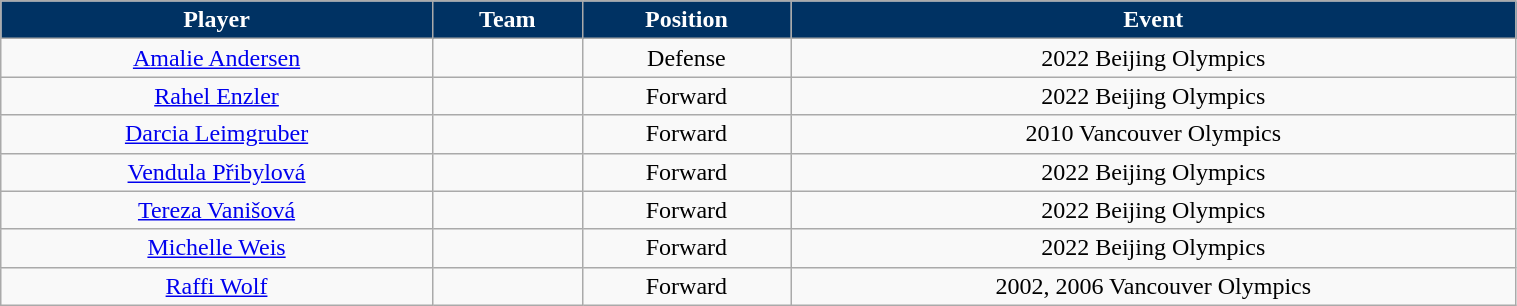<table class="wikitable" style="width:80%;">
<tr style="text-align:center; background:#003263; color:white;">
<td><strong>Player</strong></td>
<td><strong>Team</strong></td>
<td><strong>Position</strong></td>
<td><strong>Event</strong></td>
</tr>
<tr style="text-align:center;" bgcolor="">
<td><a href='#'>Amalie Andersen</a></td>
<td></td>
<td>Defense</td>
<td>2022 Beijing Olympics</td>
</tr>
<tr style="text-align:center;" bgcolor="">
<td><a href='#'>Rahel Enzler</a></td>
<td></td>
<td>Forward</td>
<td>2022 Beijing Olympics</td>
</tr>
<tr style="text-align:center;" bgcolor="">
<td><a href='#'>Darcia Leimgruber</a></td>
<td></td>
<td>Forward</td>
<td>2010 Vancouver Olympics</td>
</tr>
<tr style="text-align:center;" bgcolor="">
<td><a href='#'>Vendula Přibylová</a></td>
<td></td>
<td>Forward</td>
<td>2022 Beijing Olympics</td>
</tr>
<tr style="text-align:center;" bgcolor="">
<td><a href='#'>Tereza Vanišová</a></td>
<td></td>
<td>Forward</td>
<td>2022 Beijing Olympics</td>
</tr>
<tr style="text-align:center;" bgcolor="">
<td><a href='#'>Michelle Weis</a></td>
<td></td>
<td>Forward</td>
<td>2022 Beijing Olympics</td>
</tr>
<tr style="text-align:center;" bgcolor="">
<td><a href='#'>Raffi Wolf</a></td>
<td></td>
<td>Forward</td>
<td>2002, 2006 Vancouver Olympics</td>
</tr>
</table>
